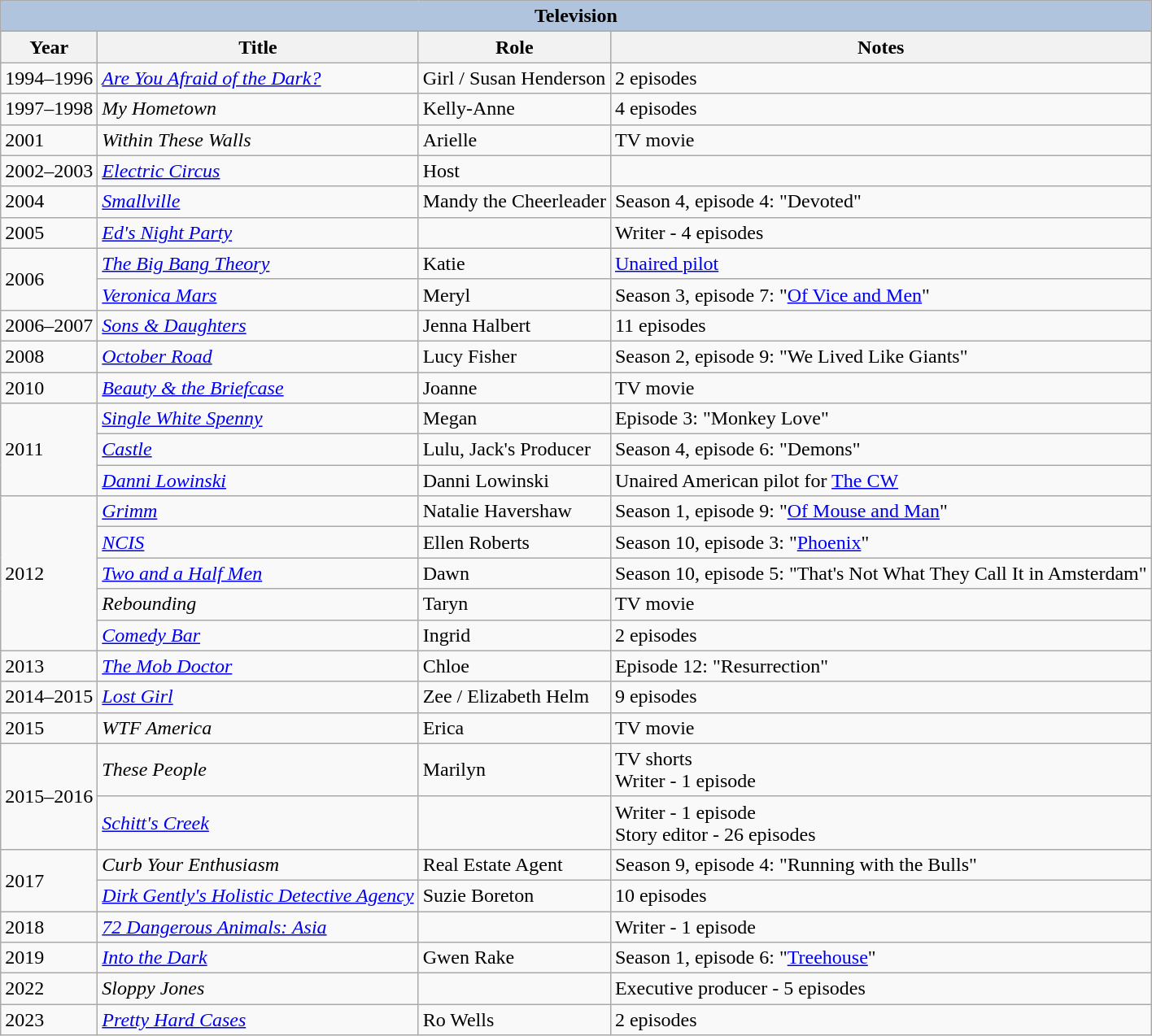<table class="wikitable sortable">
<tr>
<th colspan=4 style="background:#B0C4DE;">Television</th>
</tr>
<tr>
<th>Year</th>
<th>Title</th>
<th>Role</th>
<th class="unsortable">Notes</th>
</tr>
<tr>
<td>1994–1996</td>
<td><em><a href='#'>Are You Afraid of the Dark?</a></em></td>
<td>Girl / Susan Henderson</td>
<td>2 episodes</td>
</tr>
<tr>
<td>1997–1998</td>
<td><em>My Hometown</em></td>
<td>Kelly-Anne</td>
<td>4 episodes</td>
</tr>
<tr>
<td>2001</td>
<td><em>Within These Walls</em></td>
<td>Arielle</td>
<td>TV movie</td>
</tr>
<tr>
<td>2002–2003</td>
<td><em><a href='#'>Electric Circus</a></em></td>
<td>Host</td>
<td></td>
</tr>
<tr>
<td>2004</td>
<td><em><a href='#'>Smallville</a></em></td>
<td>Mandy the Cheerleader</td>
<td>Season 4, episode 4: "Devoted"</td>
</tr>
<tr>
<td>2005</td>
<td><em><a href='#'>Ed's Night Party</a></em></td>
<td></td>
<td>Writer - 4 episodes</td>
</tr>
<tr>
<td rowspan="2">2006</td>
<td data-sort-value="Big Bang Theory, The"><em><a href='#'>The Big Bang Theory</a></em></td>
<td>Katie</td>
<td><a href='#'>Unaired pilot</a></td>
</tr>
<tr>
<td><em><a href='#'>Veronica Mars</a></em></td>
<td>Meryl</td>
<td>Season 3, episode 7: "<a href='#'>Of Vice and Men</a>"</td>
</tr>
<tr>
<td>2006–2007</td>
<td><em><a href='#'>Sons & Daughters</a></em></td>
<td>Jenna Halbert</td>
<td>11 episodes</td>
</tr>
<tr>
<td>2008</td>
<td><em><a href='#'>October Road</a></em></td>
<td>Lucy Fisher</td>
<td>Season 2, episode 9: "We Lived Like Giants"</td>
</tr>
<tr>
<td>2010</td>
<td><em><a href='#'>Beauty & the Briefcase</a></em></td>
<td>Joanne</td>
<td>TV movie</td>
</tr>
<tr>
<td rowspan="3">2011</td>
<td><em><a href='#'>Single White Spenny</a></em></td>
<td>Megan</td>
<td>Episode 3: "Monkey Love"</td>
</tr>
<tr>
<td><em><a href='#'>Castle</a></em></td>
<td>Lulu, Jack's Producer</td>
<td>Season 4, episode 6: "Demons"</td>
</tr>
<tr>
<td><em><a href='#'>Danni Lowinski</a></em></td>
<td>Danni Lowinski</td>
<td>Unaired American pilot for <a href='#'>The CW</a></td>
</tr>
<tr>
<td rowspan="5">2012</td>
<td><em><a href='#'>Grimm</a></em></td>
<td>Natalie Havershaw</td>
<td>Season 1, episode 9: "<a href='#'>Of Mouse and Man</a>"</td>
</tr>
<tr>
<td><em><a href='#'>NCIS</a></em></td>
<td>Ellen Roberts</td>
<td>Season 10, episode 3: "<a href='#'>Phoenix</a>"</td>
</tr>
<tr>
<td><em><a href='#'>Two and a Half Men</a></em></td>
<td>Dawn</td>
<td>Season 10, episode 5: "That's Not What They Call It in Amsterdam"</td>
</tr>
<tr>
<td><em>Rebounding</em></td>
<td>Taryn</td>
<td>TV movie</td>
</tr>
<tr>
<td><em><a href='#'>Comedy Bar</a></em></td>
<td>Ingrid</td>
<td>2 episodes</td>
</tr>
<tr>
<td>2013</td>
<td data-sort-value="Mob Doctor, The"><em><a href='#'>The Mob Doctor</a></em></td>
<td>Chloe</td>
<td>Episode 12: "Resurrection"</td>
</tr>
<tr>
<td>2014–2015</td>
<td><em><a href='#'>Lost Girl</a></em></td>
<td>Zee / Elizabeth Helm</td>
<td>9 episodes</td>
</tr>
<tr>
<td>2015</td>
<td><em>WTF America</em></td>
<td>Erica</td>
<td>TV movie</td>
</tr>
<tr>
<td rowspan="2">2015–2016</td>
<td><em>These People</em></td>
<td>Marilyn</td>
<td>TV shorts<br> Writer - 1 episode</td>
</tr>
<tr>
<td><em><a href='#'>Schitt's Creek</a></em></td>
<td></td>
<td>Writer - 1 episode<br> Story editor - 26 episodes</td>
</tr>
<tr>
<td rowspan="2">2017</td>
<td><em>Curb Your Enthusiasm</em></td>
<td>Real Estate Agent</td>
<td>Season 9, episode 4: "Running with the Bulls"</td>
</tr>
<tr>
<td><em><a href='#'>Dirk Gently's Holistic Detective Agency</a></em></td>
<td>Suzie Boreton</td>
<td>10 episodes</td>
</tr>
<tr>
<td>2018</td>
<td><em><a href='#'>72 Dangerous Animals: Asia</a></em></td>
<td></td>
<td>Writer - 1 episode</td>
</tr>
<tr>
<td>2019</td>
<td><em><a href='#'>Into the Dark</a></em></td>
<td>Gwen Rake</td>
<td>Season 1, episode 6: "<a href='#'>Treehouse</a>"</td>
</tr>
<tr>
<td>2022</td>
<td><em>Sloppy Jones</em></td>
<td></td>
<td>Executive producer - 5 episodes</td>
</tr>
<tr>
<td>2023</td>
<td><em><a href='#'>Pretty Hard Cases</a></em></td>
<td>Ro Wells</td>
<td>2 episodes</td>
</tr>
</table>
